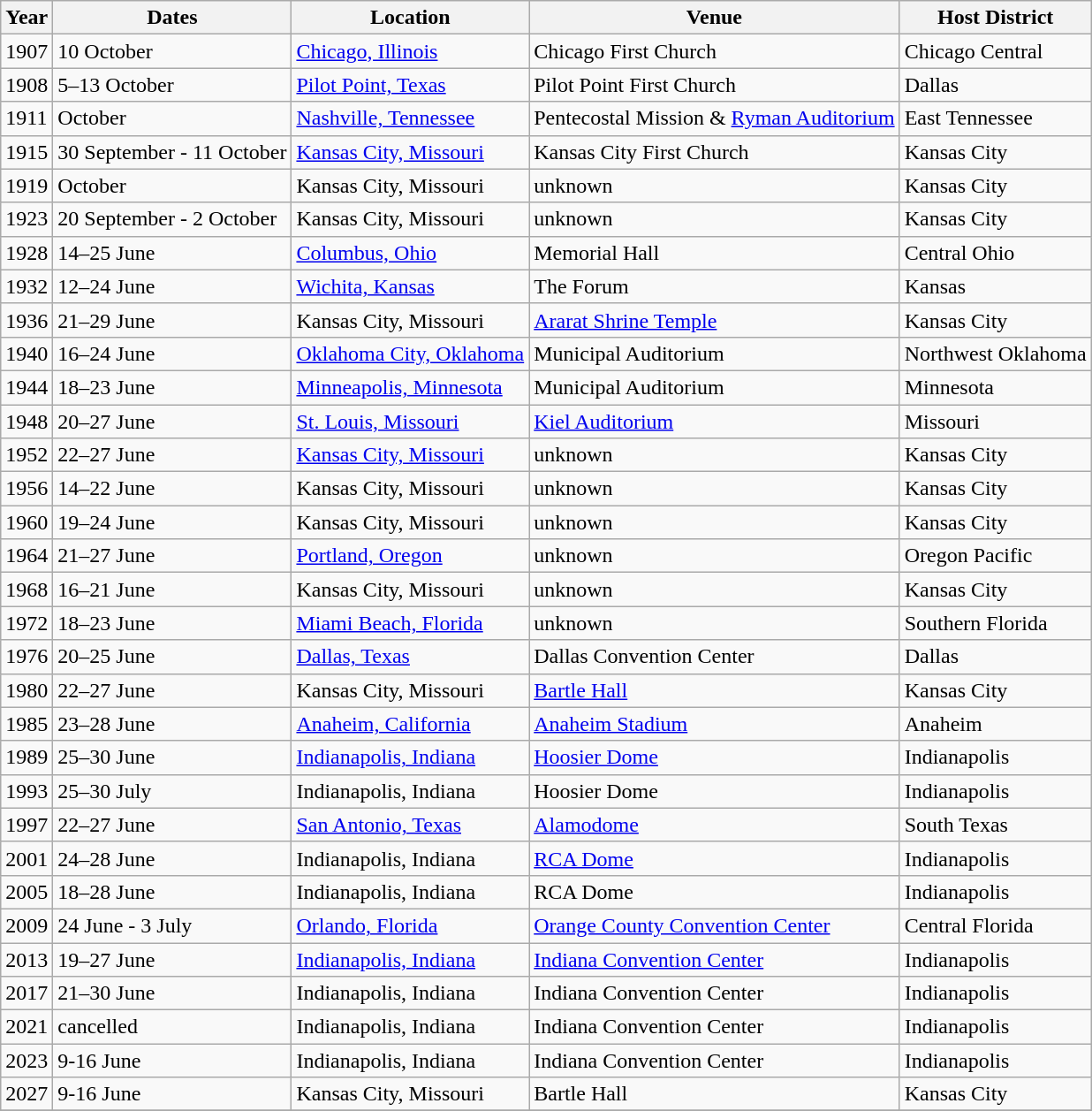<table class=wikitable>
<tr>
<th>Year</th>
<th>Dates</th>
<th>Location</th>
<th>Venue</th>
<th>Host District</th>
</tr>
<tr>
<td>1907</td>
<td>10 October</td>
<td><a href='#'>Chicago, Illinois</a></td>
<td>Chicago First Church</td>
<td>Chicago Central </td>
</tr>
<tr>
<td>1908</td>
<td>5–13 October</td>
<td><a href='#'>Pilot Point, Texas</a></td>
<td>Pilot Point First Church</td>
<td>Dallas </td>
</tr>
<tr>
<td>1911</td>
<td>October</td>
<td><a href='#'>Nashville, Tennessee</a></td>
<td>Pentecostal Mission & <a href='#'>Ryman Auditorium</a></td>
<td>East Tennessee</td>
</tr>
<tr>
<td>1915</td>
<td>30 September - 11 October</td>
<td><a href='#'>Kansas City, Missouri</a></td>
<td>Kansas City First Church</td>
<td>Kansas City </td>
</tr>
<tr>
<td>1919</td>
<td>October</td>
<td>Kansas City, Missouri</td>
<td>unknown</td>
<td>Kansas City </td>
</tr>
<tr>
<td>1923</td>
<td>20 September - 2 October</td>
<td>Kansas City, Missouri</td>
<td>unknown</td>
<td>Kansas City</td>
</tr>
<tr>
<td>1928</td>
<td>14–25 June</td>
<td><a href='#'>Columbus, Ohio</a></td>
<td>Memorial Hall</td>
<td>Central Ohio</td>
</tr>
<tr>
<td>1932</td>
<td>12–24 June</td>
<td><a href='#'>Wichita, Kansas</a></td>
<td>The Forum</td>
<td>Kansas</td>
</tr>
<tr>
<td>1936</td>
<td>21–29 June</td>
<td>Kansas City, Missouri</td>
<td><a href='#'>Ararat Shrine Temple</a></td>
<td>Kansas City</td>
</tr>
<tr>
<td>1940</td>
<td>16–24 June</td>
<td><a href='#'>Oklahoma City, Oklahoma</a></td>
<td>Municipal Auditorium</td>
<td>Northwest Oklahoma</td>
</tr>
<tr>
<td>1944</td>
<td>18–23 June</td>
<td><a href='#'>Minneapolis, Minnesota</a></td>
<td>Municipal Auditorium</td>
<td>Minnesota</td>
</tr>
<tr>
<td>1948</td>
<td>20–27 June</td>
<td><a href='#'>St. Louis, Missouri</a></td>
<td><a href='#'>Kiel Auditorium</a></td>
<td>Missouri</td>
</tr>
<tr>
<td>1952</td>
<td>22–27 June</td>
<td><a href='#'>Kansas City, Missouri</a></td>
<td>unknown</td>
<td>Kansas City</td>
</tr>
<tr>
<td>1956</td>
<td>14–22 June</td>
<td>Kansas City, Missouri</td>
<td>unknown</td>
<td>Kansas City</td>
</tr>
<tr>
<td>1960</td>
<td>19–24 June</td>
<td>Kansas City, Missouri</td>
<td>unknown</td>
<td>Kansas City</td>
</tr>
<tr>
<td>1964</td>
<td>21–27 June</td>
<td><a href='#'>Portland, Oregon</a></td>
<td>unknown</td>
<td>Oregon Pacific</td>
</tr>
<tr>
<td>1968</td>
<td>16–21 June</td>
<td>Kansas City, Missouri</td>
<td>unknown</td>
<td>Kansas City</td>
</tr>
<tr>
<td>1972</td>
<td>18–23 June</td>
<td><a href='#'>Miami Beach, Florida</a></td>
<td>unknown</td>
<td>Southern Florida</td>
</tr>
<tr>
<td>1976</td>
<td>20–25 June</td>
<td><a href='#'>Dallas, Texas</a></td>
<td>Dallas Convention Center</td>
<td>Dallas</td>
</tr>
<tr>
<td>1980</td>
<td>22–27 June</td>
<td>Kansas City, Missouri</td>
<td><a href='#'>Bartle Hall</a></td>
<td>Kansas City</td>
</tr>
<tr>
<td>1985</td>
<td>23–28 June</td>
<td><a href='#'>Anaheim, California</a></td>
<td><a href='#'>Anaheim Stadium</a></td>
<td>Anaheim</td>
</tr>
<tr>
<td>1989</td>
<td>25–30 June</td>
<td><a href='#'>Indianapolis, Indiana</a></td>
<td><a href='#'>Hoosier Dome</a></td>
<td>Indianapolis</td>
</tr>
<tr>
<td>1993</td>
<td>25–30 July</td>
<td>Indianapolis, Indiana</td>
<td>Hoosier Dome</td>
<td>Indianapolis</td>
</tr>
<tr>
<td>1997</td>
<td>22–27 June</td>
<td><a href='#'>San Antonio, Texas</a></td>
<td><a href='#'>Alamodome</a></td>
<td>South Texas</td>
</tr>
<tr>
<td>2001</td>
<td>24–28 June</td>
<td>Indianapolis, Indiana</td>
<td><a href='#'>RCA Dome</a></td>
<td>Indianapolis</td>
</tr>
<tr>
<td>2005</td>
<td>18–28 June</td>
<td>Indianapolis, Indiana</td>
<td>RCA Dome</td>
<td>Indianapolis</td>
</tr>
<tr>
<td>2009</td>
<td>24 June - 3 July</td>
<td><a href='#'>Orlando, Florida</a></td>
<td><a href='#'>Orange County Convention Center</a></td>
<td>Central Florida</td>
</tr>
<tr>
<td>2013</td>
<td>19–27 June</td>
<td><a href='#'>Indianapolis, Indiana</a></td>
<td><a href='#'>Indiana Convention Center</a></td>
<td>Indianapolis</td>
</tr>
<tr>
<td>2017</td>
<td>21–30 June</td>
<td>Indianapolis, Indiana</td>
<td>Indiana Convention Center</td>
<td>Indianapolis</td>
</tr>
<tr>
<td>2021</td>
<td>cancelled</td>
<td>Indianapolis, Indiana</td>
<td>Indiana Convention Center</td>
<td>Indianapolis</td>
</tr>
<tr>
<td>2023</td>
<td>9-16 June</td>
<td>Indianapolis, Indiana</td>
<td>Indiana Convention Center</td>
<td>Indianapolis</td>
</tr>
<tr>
<td>2027</td>
<td>9-16 June</td>
<td>Kansas City, Missouri</td>
<td>Bartle Hall</td>
<td>Kansas City</td>
</tr>
<tr>
</tr>
</table>
